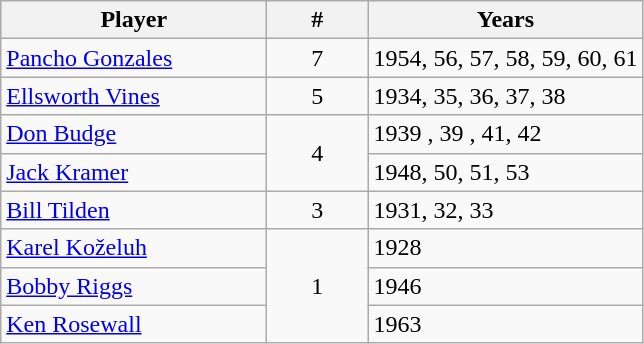<table class="wikitable">
<tr>
<th width="170">Player</th>
<th width="60">#</th>
<th>Years</th>
</tr>
<tr>
<td> <a href='#'>Pancho Gonzales</a></td>
<td align="center">7</td>
<td>1954, 56, 57, 58, 59, 60, 61</td>
</tr>
<tr>
<td> <a href='#'>Ellsworth Vines</a></td>
<td align="center">5</td>
<td>1934, 35, 36, 37, 38</td>
</tr>
<tr>
<td> <a href='#'>Don Budge</a></td>
<td rowspan="2" align="center">4</td>
<td>1939 , 39 , 41, 42</td>
</tr>
<tr>
<td> <a href='#'>Jack Kramer</a></td>
<td>1948, 50, 51, 53</td>
</tr>
<tr>
<td> <a href='#'>Bill Tilden</a></td>
<td align="center">3</td>
<td>1931, 32, 33</td>
</tr>
<tr>
<td> <a href='#'>Karel Koželuh</a></td>
<td rowspan="3" align="center">1</td>
<td>1928</td>
</tr>
<tr>
<td> <a href='#'>Bobby Riggs</a></td>
<td>1946</td>
</tr>
<tr>
<td> <a href='#'>Ken Rosewall</a></td>
<td>1963</td>
</tr>
</table>
